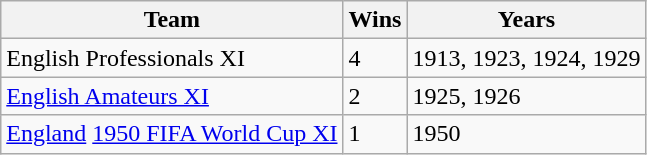<table class="wikitable">
<tr>
<th>Team</th>
<th>Wins</th>
<th>Years</th>
</tr>
<tr>
<td>English Professionals XI</td>
<td>4</td>
<td>1913, 1923, 1924, 1929</td>
</tr>
<tr>
<td><a href='#'>English Amateurs XI</a></td>
<td>2</td>
<td>1925, 1926</td>
</tr>
<tr>
<td><a href='#'>England</a> <a href='#'>1950 FIFA World Cup XI</a></td>
<td>1</td>
<td>1950</td>
</tr>
</table>
